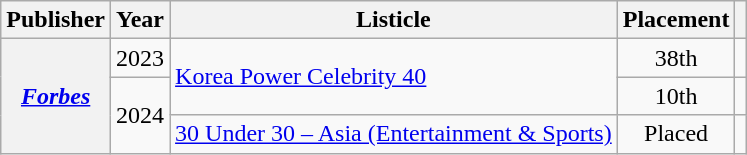<table class="wikitable plainrowheaders" style="text-align:center">
<tr>
<th scope="col">Publisher</th>
<th scope="col">Year</th>
<th scope="col">Listicle</th>
<th scope="col">Placement</th>
<th scope="col" class="unsortable"></th>
</tr>
<tr>
<th scope="row" rowspan="3"><em><a href='#'>Forbes</a></em></th>
<td>2023</td>
<td rowspan="2" style="text-align:left"><a href='#'>Korea Power Celebrity 40</a></td>
<td>38th</td>
<td></td>
</tr>
<tr>
<td rowspan="2">2024</td>
<td>10th</td>
<td></td>
</tr>
<tr>
<td style="text-align:left"><a href='#'>30 Under 30 – Asia (Entertainment & Sports)</a></td>
<td>Placed</td>
<td></td>
</tr>
</table>
